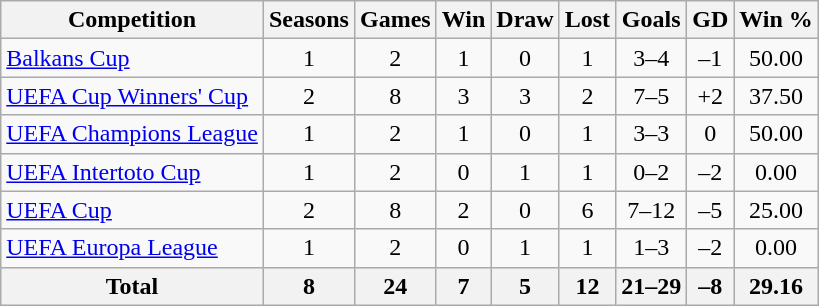<table class="wikitable sortable">
<tr>
<th>Competition</th>
<th>Seasons</th>
<th>Games</th>
<th>Win</th>
<th>Draw</th>
<th>Lost</th>
<th>Goals</th>
<th>GD</th>
<th>Win %</th>
</tr>
<tr>
<td><a href='#'>Balkans Cup</a></td>
<td align=center>1</td>
<td align=center>2</td>
<td align=center>1</td>
<td align=center>0</td>
<td align=center>1</td>
<td align=center>3–4</td>
<td align=center>–1</td>
<td align=center>50.00</td>
</tr>
<tr>
<td><a href='#'>UEFA Cup Winners' Cup</a></td>
<td align="center">2</td>
<td align="center">8</td>
<td align="center">3</td>
<td align="center">3</td>
<td align="center">2</td>
<td align=center>7–5</td>
<td align=center>+2</td>
<td align="center">37.50</td>
</tr>
<tr>
<td><a href='#'>UEFA Champions League</a></td>
<td align="center">1</td>
<td align="center">2</td>
<td align="center">1</td>
<td align="center">0</td>
<td align="center">1</td>
<td align=center>3–3</td>
<td align=center>0</td>
<td align="center">50.00</td>
</tr>
<tr>
<td><a href='#'>UEFA Intertoto Cup</a></td>
<td align="center">1</td>
<td align="center">2</td>
<td align="center">0</td>
<td align="center">1</td>
<td align="center">1</td>
<td align=center>0–2</td>
<td align=center>–2</td>
<td align="center">0.00</td>
</tr>
<tr>
<td><a href='#'>UEFA Cup</a></td>
<td align="center">2</td>
<td align=center>8</td>
<td align=center>2</td>
<td align=center>0</td>
<td align=center>6</td>
<td align=center>7–12</td>
<td align=center>–5</td>
<td align=center>25.00</td>
</tr>
<tr>
<td><a href='#'>UEFA Europa League</a></td>
<td align="center">1</td>
<td align=center>2</td>
<td align=center>0</td>
<td align=center>1</td>
<td align=center>1</td>
<td align=center>1–3</td>
<td align=center>–2</td>
<td align=center>0.00</td>
</tr>
<tr>
<th>Total</th>
<th>8</th>
<th>24</th>
<th>7</th>
<th>5</th>
<th>12</th>
<th>21–29</th>
<th>–8</th>
<th>29.16</th>
</tr>
</table>
